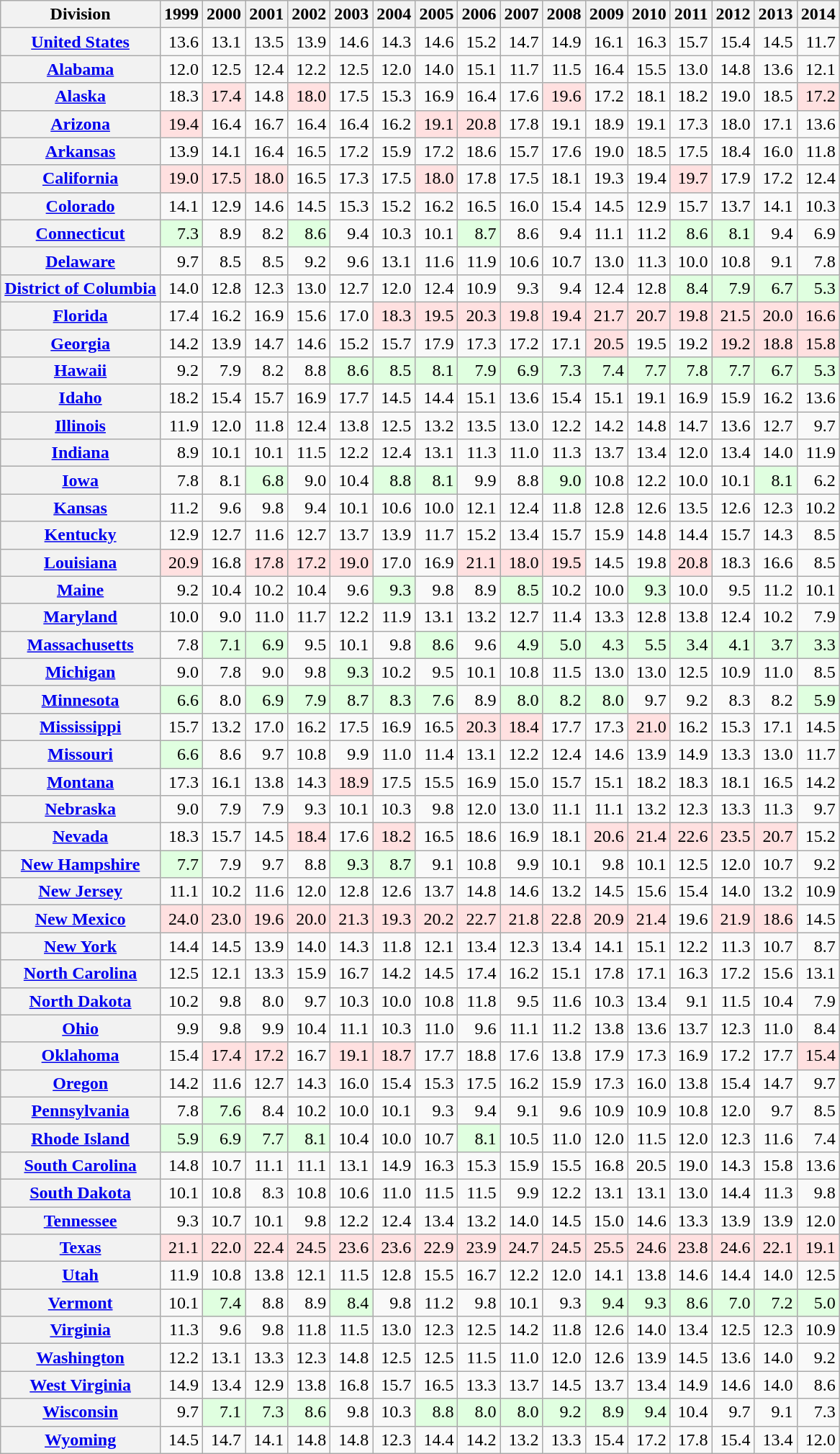<table class="wikitable sortable" style="text-align: right;">
<tr>
<th>Division</th>
<th>1999</th>
<th>2000</th>
<th>2001</th>
<th>2002</th>
<th>2003</th>
<th>2004</th>
<th>2005</th>
<th>2006</th>
<th>2007</th>
<th>2008</th>
<th>2009</th>
<th>2010</th>
<th>2011</th>
<th>2012</th>
<th>2013</th>
<th>2014</th>
</tr>
<tr>
<th><a href='#'>United States</a></th>
<td>13.6</td>
<td>13.1</td>
<td>13.5</td>
<td>13.9</td>
<td>14.6</td>
<td>14.3</td>
<td>14.6</td>
<td>15.2</td>
<td>14.7</td>
<td>14.9</td>
<td>16.1</td>
<td>16.3</td>
<td>15.7</td>
<td>15.4</td>
<td>14.5</td>
<td>11.7</td>
</tr>
<tr>
<th><a href='#'>Alabama</a></th>
<td>12.0</td>
<td>12.5</td>
<td>12.4</td>
<td>12.2</td>
<td>12.5</td>
<td>12.0</td>
<td>14.0</td>
<td>15.1</td>
<td>11.7</td>
<td>11.5</td>
<td>16.4</td>
<td>15.5</td>
<td>13.0</td>
<td>14.8</td>
<td>13.6</td>
<td>12.1</td>
</tr>
<tr>
<th><a href='#'>Alaska</a></th>
<td>18.3</td>
<td style="background-color: #ffe0e0;">17.4</td>
<td>14.8</td>
<td style="background-color: #ffe0e0;">18.0</td>
<td>17.5</td>
<td>15.3</td>
<td>16.9</td>
<td>16.4</td>
<td>17.6</td>
<td style="background-color: #ffe0e0;">19.6</td>
<td>17.2</td>
<td>18.1</td>
<td>18.2</td>
<td>19.0</td>
<td>18.5</td>
<td style="background-color: #ffe0e0;">17.2</td>
</tr>
<tr>
<th><a href='#'>Arizona</a></th>
<td style="background-color: #ffe0e0;">19.4</td>
<td>16.4</td>
<td>16.7</td>
<td>16.4</td>
<td>16.4</td>
<td>16.2</td>
<td style="background-color: #ffe0e0;">19.1</td>
<td style="background-color: #ffe0e0;">20.8</td>
<td>17.8</td>
<td>19.1</td>
<td>18.9</td>
<td>19.1</td>
<td>17.3</td>
<td>18.0</td>
<td>17.1</td>
<td>13.6</td>
</tr>
<tr>
<th><a href='#'>Arkansas</a></th>
<td>13.9</td>
<td>14.1</td>
<td>16.4</td>
<td>16.5</td>
<td>17.2</td>
<td>15.9</td>
<td>17.2</td>
<td>18.6</td>
<td>15.7</td>
<td>17.6</td>
<td>19.0</td>
<td>18.5</td>
<td>17.5</td>
<td>18.4</td>
<td>16.0</td>
<td>11.8</td>
</tr>
<tr>
<th><a href='#'>California</a></th>
<td style="background-color: #ffe0e0;">19.0</td>
<td style="background-color: #ffe0e0;">17.5</td>
<td style="background-color: #ffe0e0;">18.0</td>
<td>16.5</td>
<td>17.3</td>
<td>17.5</td>
<td style="background-color: #ffe0e0;">18.0</td>
<td>17.8</td>
<td>17.5</td>
<td>18.1</td>
<td>19.3</td>
<td>19.4</td>
<td style="background-color: #ffe0e0;">19.7</td>
<td>17.9</td>
<td>17.2</td>
<td>12.4</td>
</tr>
<tr>
<th><a href='#'>Colorado</a></th>
<td>14.1</td>
<td>12.9</td>
<td>14.6</td>
<td>14.5</td>
<td>15.3</td>
<td>15.2</td>
<td>16.2</td>
<td>16.5</td>
<td>16.0</td>
<td>15.4</td>
<td>14.5</td>
<td>12.9</td>
<td>15.7</td>
<td>13.7</td>
<td>14.1</td>
<td>10.3</td>
</tr>
<tr>
<th><a href='#'>Connecticut</a></th>
<td style="background-color: #e0ffe0;">7.3</td>
<td>8.9</td>
<td>8.2</td>
<td style="background-color: #e0ffe0;">8.6</td>
<td>9.4</td>
<td>10.3</td>
<td>10.1</td>
<td style="background-color: #e0ffe0;">8.7</td>
<td>8.6</td>
<td>9.4</td>
<td>11.1</td>
<td>11.2</td>
<td style="background-color: #e0ffe0;">8.6</td>
<td style="background-color: #e0ffe0;">8.1</td>
<td>9.4</td>
<td>6.9</td>
</tr>
<tr>
<th><a href='#'>Delaware</a></th>
<td>9.7</td>
<td>8.5</td>
<td>8.5</td>
<td>9.2</td>
<td>9.6</td>
<td>13.1</td>
<td>11.6</td>
<td>11.9</td>
<td>10.6</td>
<td>10.7</td>
<td>13.0</td>
<td>11.3</td>
<td>10.0</td>
<td>10.8</td>
<td>9.1</td>
<td>7.8</td>
</tr>
<tr>
<th><a href='#'>District of Columbia</a></th>
<td>14.0</td>
<td>12.8</td>
<td>12.3</td>
<td>13.0</td>
<td>12.7</td>
<td>12.0</td>
<td>12.4</td>
<td>10.9</td>
<td>9.3</td>
<td>9.4</td>
<td>12.4</td>
<td>12.8</td>
<td style="background-color: #e0ffe0;">8.4</td>
<td style="background-color: #e0ffe0;">7.9</td>
<td style="background-color: #e0ffe0;">6.7</td>
<td style="background-color: #e0ffe0;">5.3</td>
</tr>
<tr>
<th><a href='#'>Florida</a></th>
<td>17.4</td>
<td>16.2</td>
<td>16.9</td>
<td>15.6</td>
<td>17.0</td>
<td style="background-color: #ffe0e0;">18.3</td>
<td style="background-color: #ffe0e0;">19.5</td>
<td style="background-color: #ffe0e0;">20.3</td>
<td style="background-color: #ffe0e0;">19.8</td>
<td style="background-color: #ffe0e0;">19.4</td>
<td style="background-color: #ffe0e0;">21.7</td>
<td style="background-color: #ffe0e0;">20.7</td>
<td style="background-color: #ffe0e0;">19.8</td>
<td style="background-color: #ffe0e0;">21.5</td>
<td style="background-color: #ffe0e0;">20.0</td>
<td style="background-color: #ffe0e0;">16.6</td>
</tr>
<tr>
<th><a href='#'>Georgia</a></th>
<td>14.2</td>
<td>13.9</td>
<td>14.7</td>
<td>14.6</td>
<td>15.2</td>
<td>15.7</td>
<td>17.9</td>
<td>17.3</td>
<td>17.2</td>
<td>17.1</td>
<td style="background-color: #ffe0e0;">20.5</td>
<td>19.5</td>
<td>19.2</td>
<td style="background-color: #ffe0e0;">19.2</td>
<td style="background-color: #ffe0e0;">18.8</td>
<td style="background-color: #ffe0e0;">15.8</td>
</tr>
<tr>
<th><a href='#'>Hawaii</a></th>
<td>9.2</td>
<td>7.9</td>
<td>8.2</td>
<td>8.8</td>
<td style="background-color: #e0ffe0;">8.6</td>
<td style="background-color: #e0ffe0;">8.5</td>
<td style="background-color: #e0ffe0;">8.1</td>
<td style="background-color: #e0ffe0;">7.9</td>
<td style="background-color: #e0ffe0;">6.9</td>
<td style="background-color: #e0ffe0;">7.3</td>
<td style="background-color: #e0ffe0;">7.4</td>
<td style="background-color: #e0ffe0;">7.7</td>
<td style="background-color: #e0ffe0;">7.8</td>
<td style="background-color: #e0ffe0;">7.7</td>
<td style="background-color: #e0ffe0;">6.7</td>
<td style="background-color: #e0ffe0;">5.3</td>
</tr>
<tr>
<th><a href='#'>Idaho</a></th>
<td>18.2</td>
<td>15.4</td>
<td>15.7</td>
<td>16.9</td>
<td>17.7</td>
<td>14.5</td>
<td>14.4</td>
<td>15.1</td>
<td>13.6</td>
<td>15.4</td>
<td>15.1</td>
<td>19.1</td>
<td>16.9</td>
<td>15.9</td>
<td>16.2</td>
<td>13.6</td>
</tr>
<tr>
<th><a href='#'>Illinois</a></th>
<td>11.9</td>
<td>12.0</td>
<td>11.8</td>
<td>12.4</td>
<td>13.8</td>
<td>12.5</td>
<td>13.2</td>
<td>13.5</td>
<td>13.0</td>
<td>12.2</td>
<td>14.2</td>
<td>14.8</td>
<td>14.7</td>
<td>13.6</td>
<td>12.7</td>
<td>9.7</td>
</tr>
<tr>
<th><a href='#'>Indiana</a></th>
<td>8.9</td>
<td>10.1</td>
<td>10.1</td>
<td>11.5</td>
<td>12.2</td>
<td>12.4</td>
<td>13.1</td>
<td>11.3</td>
<td>11.0</td>
<td>11.3</td>
<td>13.7</td>
<td>13.4</td>
<td>12.0</td>
<td>13.4</td>
<td>14.0</td>
<td>11.9</td>
</tr>
<tr>
<th><a href='#'>Iowa</a></th>
<td>7.8</td>
<td>8.1</td>
<td style="background-color: #e0ffe0;">6.8</td>
<td>9.0</td>
<td>10.4</td>
<td style="background-color: #e0ffe0;">8.8</td>
<td style="background-color: #e0ffe0;">8.1</td>
<td>9.9</td>
<td>8.8</td>
<td style="background-color: #e0ffe0;">9.0</td>
<td>10.8</td>
<td>12.2</td>
<td>10.0</td>
<td>10.1</td>
<td style="background-color: #e0ffe0;">8.1</td>
<td>6.2</td>
</tr>
<tr>
<th><a href='#'>Kansas</a></th>
<td>11.2</td>
<td>9.6</td>
<td>9.8</td>
<td>9.4</td>
<td>10.1</td>
<td>10.6</td>
<td>10.0</td>
<td>12.1</td>
<td>12.4</td>
<td>11.8</td>
<td>12.8</td>
<td>12.6</td>
<td>13.5</td>
<td>12.6</td>
<td>12.3</td>
<td>10.2</td>
</tr>
<tr>
<th><a href='#'>Kentucky</a></th>
<td>12.9</td>
<td>12.7</td>
<td>11.6</td>
<td>12.7</td>
<td>13.7</td>
<td>13.9</td>
<td>11.7</td>
<td>15.2</td>
<td>13.4</td>
<td>15.7</td>
<td>15.9</td>
<td>14.8</td>
<td>14.4</td>
<td>15.7</td>
<td>14.3</td>
<td>8.5</td>
</tr>
<tr>
<th><a href='#'>Louisiana</a></th>
<td style="background-color: #ffe0e0;">20.9</td>
<td>16.8</td>
<td style="background-color: #ffe0e0;">17.8</td>
<td style="background-color: #ffe0e0;">17.2</td>
<td style="background-color: #ffe0e0;">19.0</td>
<td>17.0</td>
<td>16.9</td>
<td style="background-color: #ffe0e0;">21.1</td>
<td style="background-color: #ffe0e0;">18.0</td>
<td style="background-color: #ffe0e0;">19.5</td>
<td>14.5</td>
<td>19.8</td>
<td style="background-color: #ffe0e0;">20.8</td>
<td>18.3</td>
<td>16.6</td>
<td>8.5</td>
</tr>
<tr>
<th><a href='#'>Maine</a></th>
<td>9.2</td>
<td>10.4</td>
<td>10.2</td>
<td>10.4</td>
<td>9.6</td>
<td style="background-color: #e0ffe0;">9.3</td>
<td>9.8</td>
<td>8.9</td>
<td style="background-color: #e0ffe0;">8.5</td>
<td>10.2</td>
<td>10.0</td>
<td style="background-color: #e0ffe0;">9.3</td>
<td>10.0</td>
<td>9.5</td>
<td>11.2</td>
<td>10.1</td>
</tr>
<tr>
<th><a href='#'>Maryland</a></th>
<td>10.0</td>
<td>9.0</td>
<td>11.0</td>
<td>11.7</td>
<td>12.2</td>
<td>11.9</td>
<td>13.1</td>
<td>13.2</td>
<td>12.7</td>
<td>11.4</td>
<td>13.3</td>
<td>12.8</td>
<td>13.8</td>
<td>12.4</td>
<td>10.2</td>
<td>7.9</td>
</tr>
<tr>
<th><a href='#'>Massachusetts</a></th>
<td>7.8</td>
<td style="background-color: #e0ffe0;">7.1</td>
<td style="background-color: #e0ffe0;">6.9</td>
<td>9.5</td>
<td>10.1</td>
<td>9.8</td>
<td style="background-color: #e0ffe0;">8.6</td>
<td>9.6</td>
<td style="background-color: #e0ffe0;">4.9</td>
<td style="background-color: #e0ffe0;">5.0</td>
<td style="background-color: #e0ffe0;">4.3</td>
<td style="background-color: #e0ffe0;">5.5</td>
<td style="background-color: #e0ffe0;">3.4</td>
<td style="background-color: #e0ffe0;">4.1</td>
<td style="background-color: #e0ffe0;">3.7</td>
<td style="background-color: #e0ffe0;">3.3</td>
</tr>
<tr>
<th><a href='#'>Michigan</a></th>
<td>9.0</td>
<td>7.8</td>
<td>9.0</td>
<td>9.8</td>
<td style="background-color: #e0ffe0;">9.3</td>
<td>10.2</td>
<td>9.5</td>
<td>10.1</td>
<td>10.8</td>
<td>11.5</td>
<td>13.0</td>
<td>13.0</td>
<td>12.5</td>
<td>10.9</td>
<td>11.0</td>
<td>8.5</td>
</tr>
<tr>
<th><a href='#'>Minnesota</a></th>
<td style="background-color: #e0ffe0;">6.6</td>
<td>8.0</td>
<td style="background-color: #e0ffe0;">6.9</td>
<td style="background-color: #e0ffe0;">7.9</td>
<td style="background-color: #e0ffe0;">8.7</td>
<td style="background-color: #e0ffe0;">8.3</td>
<td style="background-color: #e0ffe0;">7.6</td>
<td>8.9</td>
<td style="background-color: #e0ffe0;">8.0</td>
<td style="background-color: #e0ffe0;">8.2</td>
<td style="background-color: #e0ffe0;">8.0</td>
<td>9.7</td>
<td>9.2</td>
<td>8.3</td>
<td>8.2</td>
<td style="background-color: #e0ffe0;">5.9</td>
</tr>
<tr>
<th><a href='#'>Mississippi</a></th>
<td>15.7</td>
<td>13.2</td>
<td>17.0</td>
<td>16.2</td>
<td>17.5</td>
<td>16.9</td>
<td>16.5</td>
<td style="background-color: #ffe0e0;">20.3</td>
<td style="background-color: #ffe0e0;">18.4</td>
<td>17.7</td>
<td>17.3</td>
<td style="background-color: #ffe0e0;">21.0</td>
<td>16.2</td>
<td>15.3</td>
<td>17.1</td>
<td>14.5</td>
</tr>
<tr>
<th><a href='#'>Missouri</a></th>
<td style="background-color: #e0ffe0;">6.6</td>
<td>8.6</td>
<td>9.7</td>
<td>10.8</td>
<td>9.9</td>
<td>11.0</td>
<td>11.4</td>
<td>13.1</td>
<td>12.2</td>
<td>12.4</td>
<td>14.6</td>
<td>13.9</td>
<td>14.9</td>
<td>13.3</td>
<td>13.0</td>
<td>11.7</td>
</tr>
<tr>
<th><a href='#'>Montana</a></th>
<td>17.3</td>
<td>16.1</td>
<td>13.8</td>
<td>14.3</td>
<td style="background-color: #ffe0e0;">18.9</td>
<td>17.5</td>
<td>15.5</td>
<td>16.9</td>
<td>15.0</td>
<td>15.7</td>
<td>15.1</td>
<td>18.2</td>
<td>18.3</td>
<td>18.1</td>
<td>16.5</td>
<td>14.2</td>
</tr>
<tr>
<th><a href='#'>Nebraska</a></th>
<td>9.0</td>
<td>7.9</td>
<td>7.9</td>
<td>9.3</td>
<td>10.1</td>
<td>10.3</td>
<td>9.8</td>
<td>12.0</td>
<td>13.0</td>
<td>11.1</td>
<td>11.1</td>
<td>13.2</td>
<td>12.3</td>
<td>13.3</td>
<td>11.3</td>
<td>9.7</td>
</tr>
<tr>
<th><a href='#'>Nevada</a></th>
<td>18.3</td>
<td>15.7</td>
<td>14.5</td>
<td style="background-color: #ffe0e0;">18.4</td>
<td>17.6</td>
<td style="background-color: #ffe0e0;">18.2</td>
<td>16.5</td>
<td>18.6</td>
<td>16.9</td>
<td>18.1</td>
<td style="background-color: #ffe0e0;">20.6</td>
<td style="background-color: #ffe0e0;">21.4</td>
<td style="background-color: #ffe0e0;">22.6</td>
<td style="background-color: #ffe0e0;">23.5</td>
<td style="background-color: #ffe0e0;">20.7</td>
<td>15.2</td>
</tr>
<tr>
<th><a href='#'>New Hampshire</a></th>
<td style="background-color: #e0ffe0;">7.7</td>
<td>7.9</td>
<td>9.7</td>
<td>8.8</td>
<td style="background-color: #e0ffe0;">9.3</td>
<td style="background-color: #e0ffe0;">8.7</td>
<td>9.1</td>
<td>10.8</td>
<td>9.9</td>
<td>10.1</td>
<td>9.8</td>
<td>10.1</td>
<td>12.5</td>
<td>12.0</td>
<td>10.7</td>
<td>9.2</td>
</tr>
<tr>
<th><a href='#'>New Jersey</a></th>
<td>11.1</td>
<td>10.2</td>
<td>11.6</td>
<td>12.0</td>
<td>12.8</td>
<td>12.6</td>
<td>13.7</td>
<td>14.8</td>
<td>14.6</td>
<td>13.2</td>
<td>14.5</td>
<td>15.6</td>
<td>15.4</td>
<td>14.0</td>
<td>13.2</td>
<td>10.9</td>
</tr>
<tr>
<th><a href='#'>New Mexico</a></th>
<td style="background-color: #ffe0e0;">24.0</td>
<td style="background-color: #ffe0e0;">23.0</td>
<td style="background-color: #ffe0e0;">19.6</td>
<td style="background-color: #ffe0e0;">20.0</td>
<td style="background-color: #ffe0e0;">21.3</td>
<td style="background-color: #ffe0e0;">19.3</td>
<td style="background-color: #ffe0e0;">20.2</td>
<td style="background-color: #ffe0e0;">22.7</td>
<td style="background-color: #ffe0e0;">21.8</td>
<td style="background-color: #ffe0e0;">22.8</td>
<td style="background-color: #ffe0e0;">20.9</td>
<td style="background-color: #ffe0e0;">21.4</td>
<td>19.6</td>
<td style="background-color: #ffe0e0;">21.9</td>
<td style="background-color: #ffe0e0;">18.6</td>
<td>14.5</td>
</tr>
<tr>
<th><a href='#'>New York</a></th>
<td>14.4</td>
<td>14.5</td>
<td>13.9</td>
<td>14.0</td>
<td>14.3</td>
<td>11.8</td>
<td>12.1</td>
<td>13.4</td>
<td>12.3</td>
<td>13.4</td>
<td>14.1</td>
<td>15.1</td>
<td>12.2</td>
<td>11.3</td>
<td>10.7</td>
<td>8.7</td>
</tr>
<tr>
<th><a href='#'>North Carolina</a></th>
<td>12.5</td>
<td>12.1</td>
<td>13.3</td>
<td>15.9</td>
<td>16.7</td>
<td>14.2</td>
<td>14.5</td>
<td>17.4</td>
<td>16.2</td>
<td>15.1</td>
<td>17.8</td>
<td>17.1</td>
<td>16.3</td>
<td>17.2</td>
<td>15.6</td>
<td>13.1</td>
</tr>
<tr>
<th><a href='#'>North Dakota</a></th>
<td>10.2</td>
<td>9.8</td>
<td>8.0</td>
<td>9.7</td>
<td>10.3</td>
<td>10.0</td>
<td>10.8</td>
<td>11.8</td>
<td>9.5</td>
<td>11.6</td>
<td>10.3</td>
<td>13.4</td>
<td>9.1</td>
<td>11.5</td>
<td>10.4</td>
<td>7.9</td>
</tr>
<tr>
<th><a href='#'>Ohio</a></th>
<td>9.9</td>
<td>9.8</td>
<td>9.9</td>
<td>10.4</td>
<td>11.1</td>
<td>10.3</td>
<td>11.0</td>
<td>9.6</td>
<td>11.1</td>
<td>11.2</td>
<td>13.8</td>
<td>13.6</td>
<td>13.7</td>
<td>12.3</td>
<td>11.0</td>
<td>8.4</td>
</tr>
<tr>
<th><a href='#'>Oklahoma</a></th>
<td>15.4</td>
<td style="background-color: #ffe0e0;">17.4</td>
<td style="background-color: #ffe0e0;">17.2</td>
<td>16.7</td>
<td style="background-color: #ffe0e0;">19.1</td>
<td style="background-color: #ffe0e0;">18.7</td>
<td>17.7</td>
<td>18.8</td>
<td>17.6</td>
<td>13.8</td>
<td>17.9</td>
<td>17.3</td>
<td>16.9</td>
<td>17.2</td>
<td>17.7</td>
<td style="background-color: #ffe0e0;">15.4</td>
</tr>
<tr>
<th><a href='#'>Oregon</a></th>
<td>14.2</td>
<td>11.6</td>
<td>12.7</td>
<td>14.3</td>
<td>16.0</td>
<td>15.4</td>
<td>15.3</td>
<td>17.5</td>
<td>16.2</td>
<td>15.9</td>
<td>17.3</td>
<td>16.0</td>
<td>13.8</td>
<td>15.4</td>
<td>14.7</td>
<td>9.7</td>
</tr>
<tr>
<th><a href='#'>Pennsylvania</a></th>
<td>7.8</td>
<td style="background-color: #e0ffe0;">7.6</td>
<td>8.4</td>
<td>10.2</td>
<td>10.0</td>
<td>10.1</td>
<td>9.3</td>
<td>9.4</td>
<td>9.1</td>
<td>9.6</td>
<td>10.9</td>
<td>10.9</td>
<td>10.8</td>
<td>12.0</td>
<td>9.7</td>
<td>8.5</td>
</tr>
<tr>
<th><a href='#'>Rhode Island</a></th>
<td style="background-color: #e0ffe0;">5.9</td>
<td style="background-color: #e0ffe0;">6.9</td>
<td style="background-color: #e0ffe0;">7.7</td>
<td style="background-color: #e0ffe0;">8.1</td>
<td>10.4</td>
<td>10.0</td>
<td>10.7</td>
<td style="background-color: #e0ffe0;">8.1</td>
<td>10.5</td>
<td>11.0</td>
<td>12.0</td>
<td>11.5</td>
<td>12.0</td>
<td>12.3</td>
<td>11.6</td>
<td>7.4</td>
</tr>
<tr>
<th><a href='#'>South Carolina</a></th>
<td>14.8</td>
<td>10.7</td>
<td>11.1</td>
<td>11.1</td>
<td>13.1</td>
<td>14.9</td>
<td>16.3</td>
<td>15.3</td>
<td>15.9</td>
<td>15.5</td>
<td>16.8</td>
<td>20.5</td>
<td>19.0</td>
<td>14.3</td>
<td>15.8</td>
<td>13.6</td>
</tr>
<tr>
<th><a href='#'>South Dakota</a></th>
<td>10.1</td>
<td>10.8</td>
<td>8.3</td>
<td>10.8</td>
<td>10.6</td>
<td>11.0</td>
<td>11.5</td>
<td>11.5</td>
<td>9.9</td>
<td>12.2</td>
<td>13.1</td>
<td>13.1</td>
<td>13.0</td>
<td>14.4</td>
<td>11.3</td>
<td>9.8</td>
</tr>
<tr>
<th><a href='#'>Tennessee</a></th>
<td>9.3</td>
<td>10.7</td>
<td>10.1</td>
<td>9.8</td>
<td>12.2</td>
<td>12.4</td>
<td>13.4</td>
<td>13.2</td>
<td>14.0</td>
<td>14.5</td>
<td>15.0</td>
<td>14.6</td>
<td>13.3</td>
<td>13.9</td>
<td>13.9</td>
<td>12.0</td>
</tr>
<tr>
<th><a href='#'>Texas</a></th>
<td style="background-color: #ffe0e0;">21.1</td>
<td style="background-color: #ffe0e0;">22.0</td>
<td style="background-color: #ffe0e0;">22.4</td>
<td style="background-color: #ffe0e0;">24.5</td>
<td style="background-color: #ffe0e0;">23.6</td>
<td style="background-color: #ffe0e0;">23.6</td>
<td style="background-color: #ffe0e0;">22.9</td>
<td style="background-color: #ffe0e0;">23.9</td>
<td style="background-color: #ffe0e0;">24.7</td>
<td style="background-color: #ffe0e0;">24.5</td>
<td style="background-color: #ffe0e0;">25.5</td>
<td style="background-color: #ffe0e0;">24.6</td>
<td style="background-color: #ffe0e0;">23.8</td>
<td style="background-color: #ffe0e0;">24.6</td>
<td style="background-color: #ffe0e0;">22.1</td>
<td style="background-color: #ffe0e0;">19.1</td>
</tr>
<tr>
<th><a href='#'>Utah</a></th>
<td>11.9</td>
<td>10.8</td>
<td>13.8</td>
<td>12.1</td>
<td>11.5</td>
<td>12.8</td>
<td>15.5</td>
<td>16.7</td>
<td>12.2</td>
<td>12.0</td>
<td>14.1</td>
<td>13.8</td>
<td>14.6</td>
<td>14.4</td>
<td>14.0</td>
<td>12.5</td>
</tr>
<tr>
<th><a href='#'>Vermont</a></th>
<td>10.1</td>
<td style="background-color: #e0ffe0;">7.4</td>
<td>8.8</td>
<td>8.9</td>
<td style="background-color: #e0ffe0;">8.4</td>
<td>9.8</td>
<td>11.2</td>
<td>9.8</td>
<td>10.1</td>
<td>9.3</td>
<td style="background-color: #e0ffe0;">9.4</td>
<td style="background-color: #e0ffe0;">9.3</td>
<td style="background-color: #e0ffe0;">8.6</td>
<td style="background-color: #e0ffe0;">7.0</td>
<td style="background-color: #e0ffe0;">7.2</td>
<td style="background-color: #e0ffe0;">5.0</td>
</tr>
<tr>
<th><a href='#'>Virginia</a></th>
<td>11.3</td>
<td>9.6</td>
<td>9.8</td>
<td>11.8</td>
<td>11.5</td>
<td>13.0</td>
<td>12.3</td>
<td>12.5</td>
<td>14.2</td>
<td>11.8</td>
<td>12.6</td>
<td>14.0</td>
<td>13.4</td>
<td>12.5</td>
<td>12.3</td>
<td>10.9</td>
</tr>
<tr>
<th><a href='#'>Washington</a></th>
<td>12.2</td>
<td>13.1</td>
<td>13.3</td>
<td>12.3</td>
<td>14.8</td>
<td>12.5</td>
<td>12.5</td>
<td>11.5</td>
<td>11.0</td>
<td>12.0</td>
<td>12.6</td>
<td>13.9</td>
<td>14.5</td>
<td>13.6</td>
<td>14.0</td>
<td>9.2</td>
</tr>
<tr>
<th><a href='#'>West Virginia</a></th>
<td>14.9</td>
<td>13.4</td>
<td>12.9</td>
<td>13.8</td>
<td>16.8</td>
<td>15.7</td>
<td>16.5</td>
<td>13.3</td>
<td>13.7</td>
<td>14.5</td>
<td>13.7</td>
<td>13.4</td>
<td>14.9</td>
<td>14.6</td>
<td>14.0</td>
<td>8.6</td>
</tr>
<tr>
<th><a href='#'>Wisconsin</a></th>
<td>9.7</td>
<td style="background-color: #e0ffe0;">7.1</td>
<td style="background-color: #e0ffe0;">7.3</td>
<td style="background-color: #e0ffe0;">8.6</td>
<td>9.8</td>
<td>10.3</td>
<td style="background-color: #e0ffe0;">8.8</td>
<td style="background-color: #e0ffe0;">8.0</td>
<td style="background-color: #e0ffe0;">8.0</td>
<td style="background-color: #e0ffe0;">9.2</td>
<td style="background-color: #e0ffe0;">8.9</td>
<td style="background-color: #e0ffe0;">9.4</td>
<td>10.4</td>
<td>9.7</td>
<td>9.1</td>
<td>7.3</td>
</tr>
<tr>
<th><a href='#'>Wyoming</a></th>
<td>14.5</td>
<td>14.7</td>
<td>14.1</td>
<td>14.8</td>
<td>14.8</td>
<td>12.3</td>
<td>14.4</td>
<td>14.2</td>
<td>13.2</td>
<td>13.3</td>
<td>15.4</td>
<td>17.2</td>
<td>17.8</td>
<td>15.4</td>
<td>13.4</td>
<td>12.0</td>
</tr>
</table>
